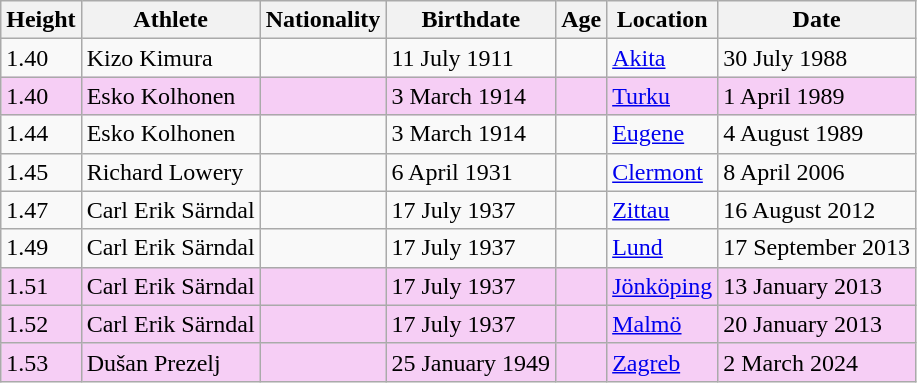<table class="wikitable">
<tr>
<th>Height</th>
<th>Athlete</th>
<th>Nationality</th>
<th>Birthdate</th>
<th>Age</th>
<th>Location</th>
<th>Date</th>
</tr>
<tr>
<td>1.40</td>
<td>Kizo Kimura</td>
<td></td>
<td>11 July 1911</td>
<td></td>
<td><a href='#'>Akita</a></td>
<td>30 July 1988</td>
</tr>
<tr style="background:#f6cef5;">
<td>1.40 </td>
<td>Esko Kolhonen</td>
<td></td>
<td>3 March 1914</td>
<td></td>
<td><a href='#'>Turku</a></td>
<td>1 April 1989</td>
</tr>
<tr>
<td>1.44</td>
<td>Esko Kolhonen</td>
<td></td>
<td>3 March 1914</td>
<td></td>
<td><a href='#'>Eugene</a></td>
<td>4 August 1989</td>
</tr>
<tr>
<td>1.45</td>
<td>Richard Lowery</td>
<td></td>
<td>6 April 1931</td>
<td></td>
<td><a href='#'>Clermont</a></td>
<td>8 April 2006</td>
</tr>
<tr>
<td>1.47</td>
<td>Carl Erik Särndal</td>
<td></td>
<td>17 July 1937</td>
<td></td>
<td><a href='#'>Zittau</a></td>
<td>16 August 2012</td>
</tr>
<tr>
<td>1.49</td>
<td>Carl Erik Särndal</td>
<td></td>
<td>17 July 1937</td>
<td></td>
<td><a href='#'>Lund</a></td>
<td>17 September 2013</td>
</tr>
<tr style="background:#f6cef5;">
<td>1.51 </td>
<td>Carl Erik Särndal</td>
<td></td>
<td>17 July 1937</td>
<td></td>
<td><a href='#'>Jönköping</a></td>
<td>13 January 2013</td>
</tr>
<tr style="background:#f6cef5;">
<td>1.52 </td>
<td>Carl Erik Särndal</td>
<td></td>
<td>17 July 1937</td>
<td></td>
<td><a href='#'>Malmö</a></td>
<td>20 January 2013</td>
</tr>
<tr style="background:#f6cef5;">
<td>1.53 </td>
<td>Dušan Prezelj</td>
<td></td>
<td>25 January 1949</td>
<td></td>
<td><a href='#'>Zagreb</a></td>
<td>2 March 2024</td>
</tr>
</table>
